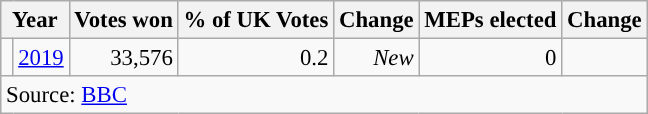<table class="wikitable" style="text-align:right; font-size:95%;">
<tr>
<th colspan="2">Year</th>
<th>Votes won</th>
<th>% of UK Votes</th>
<th>Change</th>
<th>MEPs elected</th>
<th>Change</th>
</tr>
<tr>
<td width="1"></td>
<td><a href='#'>2019</a></td>
<td>33,576</td>
<td>0.2</td>
<td><em>New</em></td>
<td>0</td>
<td></td>
</tr>
<tr>
<td align=left colspan=7>Source: <a href='#'>BBC</a></td>
</tr>
</table>
